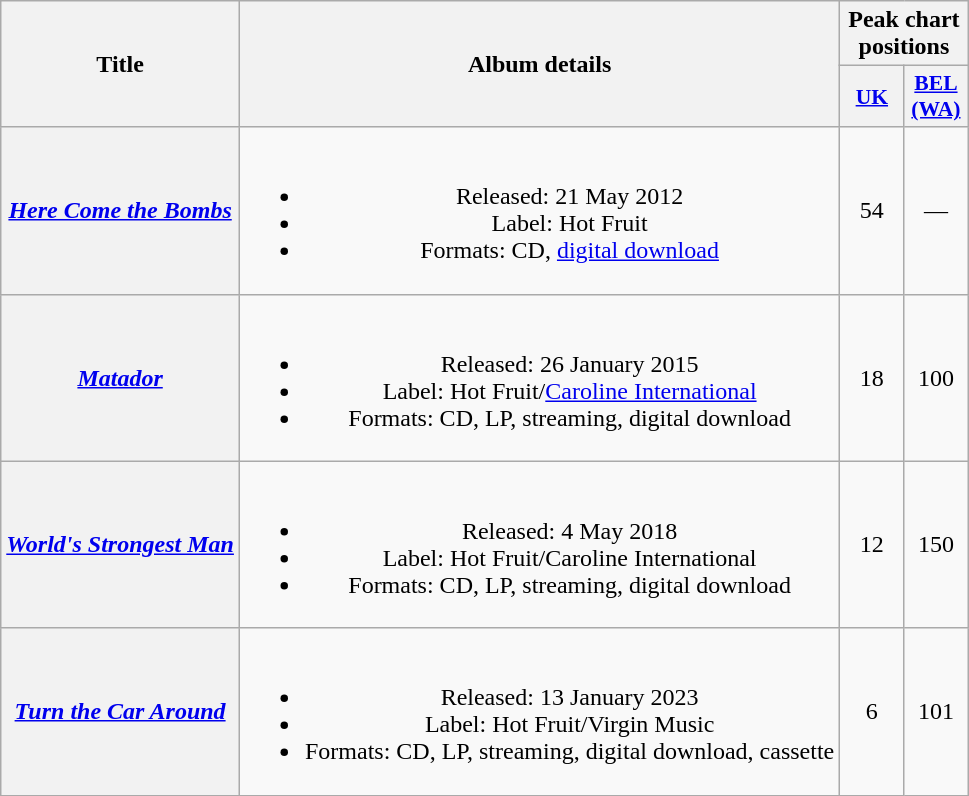<table class="wikitable plainrowheaders" style="text-align:center;">
<tr>
<th scope="col" rowspan="2">Title</th>
<th scope="col" rowspan="2">Album details</th>
<th scope="col" colspan="2">Peak chart positions</th>
</tr>
<tr>
<th scope="col" style="width:2.5em;font-size:90%;"><a href='#'>UK</a><br></th>
<th scope="col" style="width:2.5em;font-size:90%;"><a href='#'>BEL<br>(WA)</a><br></th>
</tr>
<tr>
<th scope="row"><em><a href='#'>Here Come the Bombs</a></em></th>
<td><br><ul><li>Released: 21 May 2012</li><li>Label: Hot Fruit</li><li>Formats: CD, <a href='#'>digital download</a></li></ul></td>
<td>54</td>
<td>—</td>
</tr>
<tr>
<th scope="row"><em><a href='#'>Matador</a></em></th>
<td><br><ul><li>Released: 26 January 2015</li><li>Label: Hot Fruit/<a href='#'>Caroline International</a></li><li>Formats: CD, LP, streaming, digital download</li></ul></td>
<td>18</td>
<td>100</td>
</tr>
<tr>
<th scope="row"><em><a href='#'>World's Strongest Man</a></em></th>
<td><br><ul><li>Released: 4 May 2018</li><li>Label: Hot Fruit/Caroline International</li><li>Formats: CD, LP, streaming, digital download</li></ul></td>
<td>12</td>
<td>150</td>
</tr>
<tr>
<th scope="row"><em><a href='#'>Turn the Car Around</a></em></th>
<td><br><ul><li>Released: 13 January 2023</li><li>Label: Hot Fruit/Virgin Music</li><li>Formats: CD, LP, streaming, digital download, cassette</li></ul></td>
<td>6</td>
<td>101</td>
</tr>
</table>
